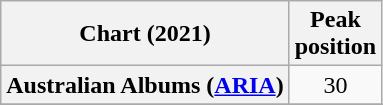<table class="wikitable sortable plainrowheaders" style="text-align:center">
<tr>
<th scope="col">Chart (2021)</th>
<th scope="col">Peak<br>position</th>
</tr>
<tr>
<th scope="row">Australian Albums (<a href='#'>ARIA</a>)</th>
<td>30</td>
</tr>
<tr>
</tr>
<tr>
</tr>
<tr>
</tr>
<tr>
</tr>
<tr>
</tr>
</table>
